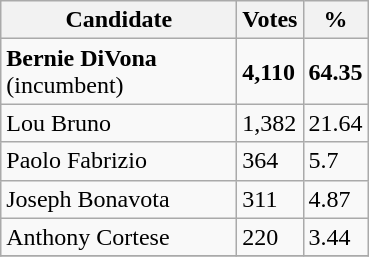<table class="wikitable">
<tr>
<th bgcolor="#DDDDFF" width="150px">Candidate</th>
<th bgcolor="#DDDDFF">Votes</th>
<th bgcolor="#DDDDFF">%</th>
</tr>
<tr>
<td><strong>Bernie DiVona</strong> (incumbent)</td>
<td><strong>4,110</strong></td>
<td><strong>64.35</strong></td>
</tr>
<tr>
<td>Lou Bruno</td>
<td>1,382</td>
<td>21.64</td>
</tr>
<tr>
<td>Paolo Fabrizio</td>
<td>364</td>
<td>5.7</td>
</tr>
<tr>
<td>Joseph Bonavota</td>
<td>311</td>
<td>4.87</td>
</tr>
<tr>
<td>Anthony Cortese</td>
<td>220</td>
<td>3.44</td>
</tr>
<tr>
</tr>
</table>
